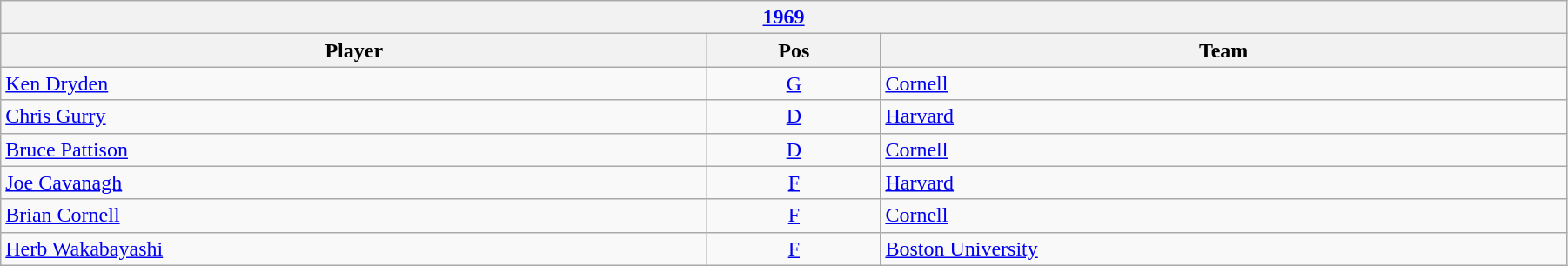<table class="wikitable" width=95%>
<tr>
<th colspan=3><a href='#'>1969</a></th>
</tr>
<tr>
<th>Player</th>
<th>Pos</th>
<th>Team</th>
</tr>
<tr>
<td><a href='#'>Ken Dryden</a></td>
<td align=center><a href='#'>G</a></td>
<td><a href='#'>Cornell</a></td>
</tr>
<tr>
<td><a href='#'>Chris Gurry</a></td>
<td align=center><a href='#'>D</a></td>
<td><a href='#'>Harvard</a></td>
</tr>
<tr>
<td><a href='#'>Bruce Pattison</a></td>
<td align=center><a href='#'>D</a></td>
<td><a href='#'>Cornell</a></td>
</tr>
<tr>
<td><a href='#'>Joe Cavanagh</a></td>
<td align=center><a href='#'>F</a></td>
<td><a href='#'>Harvard</a></td>
</tr>
<tr>
<td><a href='#'>Brian Cornell</a></td>
<td align=center><a href='#'>F</a></td>
<td><a href='#'>Cornell</a></td>
</tr>
<tr>
<td><a href='#'>Herb Wakabayashi</a></td>
<td align=center><a href='#'>F</a></td>
<td><a href='#'>Boston University</a></td>
</tr>
</table>
